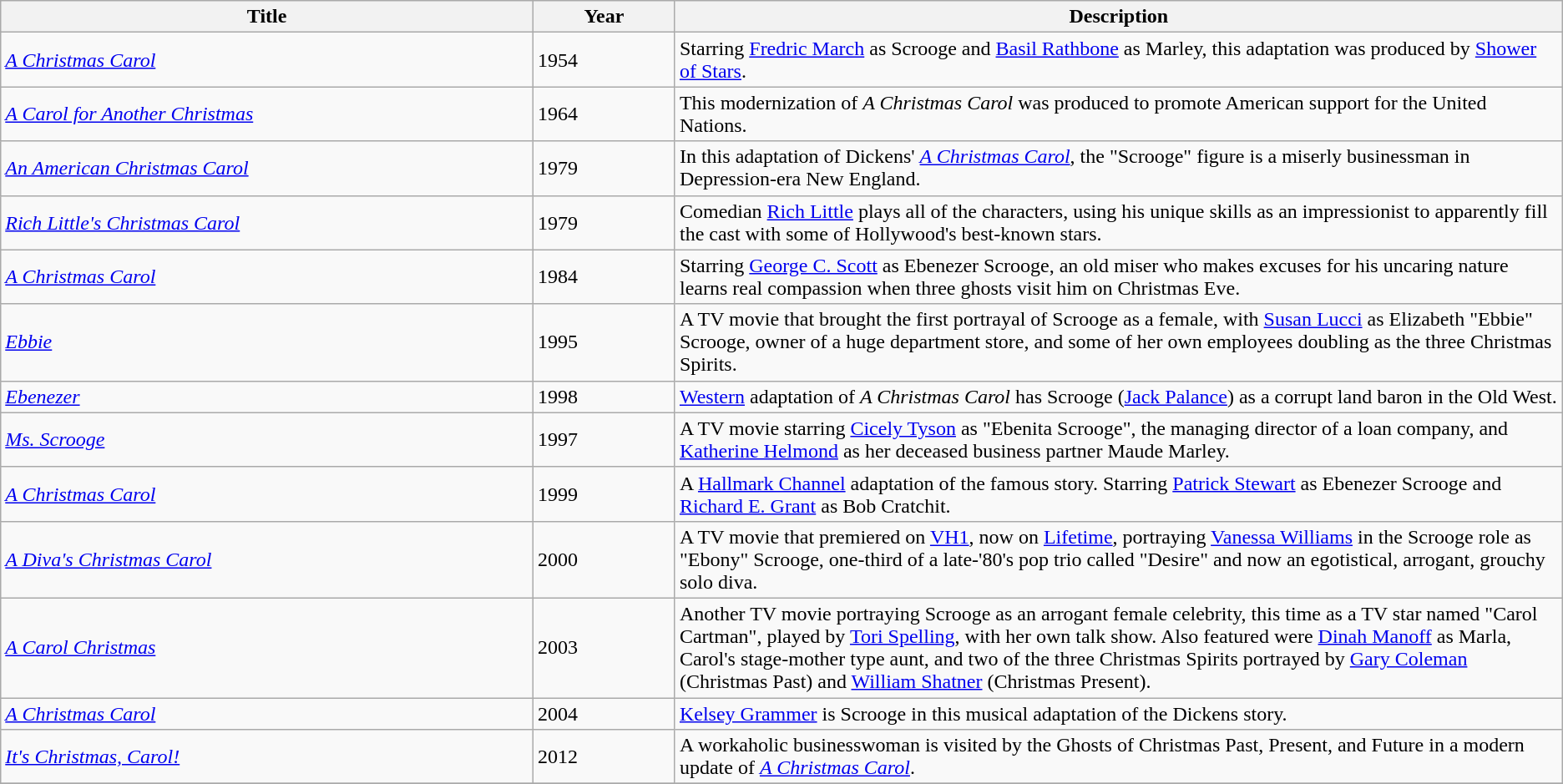<table class="wikitable sortable">
<tr>
<th width="30%">Title</th>
<th width="8%">Year</th>
<th width="50%" class="sortable">Description</th>
</tr>
<tr>
<td><em><a href='#'>A Christmas Carol</a></em></td>
<td>1954</td>
<td>Starring <a href='#'>Fredric March</a> as Scrooge and <a href='#'>Basil Rathbone</a> as Marley, this adaptation was produced by <a href='#'>Shower of Stars</a>.</td>
</tr>
<tr>
<td><em><a href='#'>A Carol for Another Christmas</a></em></td>
<td>1964</td>
<td>This modernization of <em>A Christmas Carol</em> was produced to promote American support for the United Nations.</td>
</tr>
<tr>
<td><em><a href='#'>An American Christmas Carol</a></em></td>
<td>1979</td>
<td>In this adaptation of Dickens' <em><a href='#'>A Christmas Carol</a></em>, the "Scrooge" figure is a miserly businessman in Depression-era New England.</td>
</tr>
<tr>
<td><em><a href='#'>Rich Little's Christmas Carol</a></em></td>
<td>1979</td>
<td>Comedian <a href='#'>Rich Little</a> plays all of the characters, using his unique skills as an impressionist to apparently fill the cast with some of Hollywood's best-known stars.</td>
</tr>
<tr>
<td><em><a href='#'>A Christmas Carol</a></em></td>
<td>1984</td>
<td>Starring <a href='#'>George C. Scott</a> as Ebenezer Scrooge, an old miser who makes excuses for his uncaring nature learns real compassion when three ghosts visit him on Christmas Eve.</td>
</tr>
<tr>
<td><em><a href='#'>Ebbie</a></em></td>
<td>1995</td>
<td>A TV movie that brought the first portrayal of Scrooge as a female, with <a href='#'>Susan Lucci</a> as Elizabeth "Ebbie" Scrooge, owner of a huge department store, and some of her own employees doubling as the three Christmas Spirits.</td>
</tr>
<tr>
<td><em><a href='#'>Ebenezer</a></em></td>
<td>1998</td>
<td><a href='#'>Western</a> adaptation of <em>A Christmas Carol</em> has Scrooge (<a href='#'>Jack Palance</a>) as a corrupt land baron in the Old West.</td>
</tr>
<tr>
<td><em><a href='#'>Ms. Scrooge</a></em></td>
<td>1997</td>
<td>A TV movie starring <a href='#'>Cicely Tyson</a> as "Ebenita Scrooge", the managing director of a loan company, and <a href='#'>Katherine Helmond</a> as her deceased business partner Maude Marley.</td>
</tr>
<tr>
<td><em><a href='#'>A Christmas Carol</a></em></td>
<td>1999</td>
<td>A <a href='#'>Hallmark Channel</a> adaptation of the famous story. Starring <a href='#'>Patrick Stewart</a> as Ebenezer Scrooge and <a href='#'>Richard E. Grant</a> as Bob Cratchit.</td>
</tr>
<tr>
<td><em><a href='#'>A Diva's Christmas Carol</a></em></td>
<td>2000</td>
<td>A TV movie that premiered on <a href='#'>VH1</a>, now on <a href='#'>Lifetime</a>, portraying <a href='#'>Vanessa Williams</a> in the Scrooge role as "Ebony" Scrooge, one-third of a late-'80's pop trio called "Desire" and now an egotistical, arrogant, grouchy solo diva.</td>
</tr>
<tr>
<td><em><a href='#'>A Carol Christmas</a></em></td>
<td>2003</td>
<td>Another TV movie portraying Scrooge as an arrogant female celebrity, this time as a TV star named "Carol Cartman", played by <a href='#'>Tori Spelling</a>, with her own talk show. Also featured were <a href='#'>Dinah Manoff</a> as Marla, Carol's stage-mother type aunt, and two of the three Christmas Spirits portrayed by <a href='#'>Gary Coleman</a> (Christmas Past) and <a href='#'>William Shatner</a> (Christmas Present).</td>
</tr>
<tr>
<td><em><a href='#'>A Christmas Carol</a></em></td>
<td>2004</td>
<td><a href='#'>Kelsey Grammer</a> is Scrooge in this musical adaptation of the Dickens story.</td>
</tr>
<tr>
<td><em><a href='#'>It's Christmas, Carol!</a></em></td>
<td>2012</td>
<td>A workaholic businesswoman is visited by the Ghosts of Christmas Past, Present, and Future in a modern update of <em><a href='#'>A Christmas Carol</a></em>.</td>
</tr>
<tr>
</tr>
</table>
